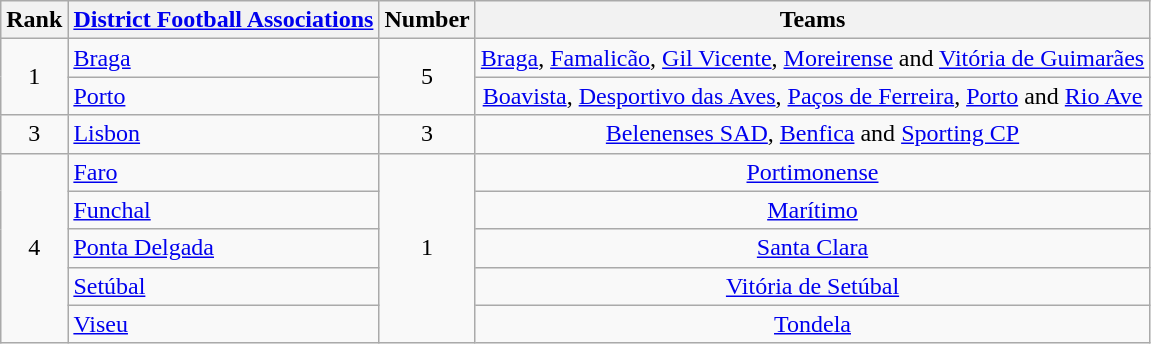<table class="wikitable">
<tr>
<th>Rank</th>
<th><a href='#'>District Football Associations</a></th>
<th>Number</th>
<th>Teams</th>
</tr>
<tr>
<td rowspan=2 align=center>1</td>
<td> <a href='#'>Braga</a></td>
<td rowspan=2 align=center>5</td>
<td align=center><a href='#'>Braga</a>, <a href='#'>Famalicão</a>, <a href='#'>Gil Vicente</a>, <a href='#'>Moreirense</a> and <a href='#'>Vitória de Guimarães</a></td>
</tr>
<tr>
<td> <a href='#'>Porto</a></td>
<td align=center><a href='#'>Boavista</a>, <a href='#'>Desportivo das Aves</a>, <a href='#'>Paços de Ferreira</a>, <a href='#'>Porto</a> and <a href='#'>Rio Ave</a></td>
</tr>
<tr>
<td align=center>3</td>
<td> <a href='#'>Lisbon</a></td>
<td align=center>3</td>
<td align=center><a href='#'>Belenenses SAD</a>, <a href='#'>Benfica</a> and <a href='#'>Sporting CP</a></td>
</tr>
<tr>
<td rowspan=5 align=center>4</td>
<td> <a href='#'>Faro</a></td>
<td rowspan=5 align=center>1</td>
<td align=center><a href='#'>Portimonense</a></td>
</tr>
<tr>
<td> <a href='#'>Funchal</a></td>
<td align=center><a href='#'>Marítimo</a></td>
</tr>
<tr>
<td> <a href='#'>Ponta Delgada</a></td>
<td align=center><a href='#'>Santa Clara</a></td>
</tr>
<tr>
<td> <a href='#'>Setúbal</a></td>
<td align=center><a href='#'>Vitória de Setúbal</a></td>
</tr>
<tr>
<td> <a href='#'>Viseu</a></td>
<td align=center><a href='#'>Tondela</a></td>
</tr>
</table>
